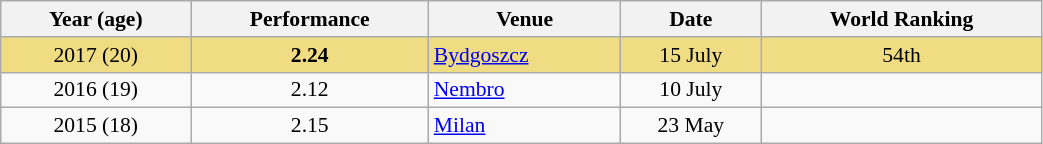<table class="wikitable" width=55% style="font-size:90%; text-align:center;">
<tr>
<th>Year (age)</th>
<th>Performance</th>
<th>Venue</th>
<th>Date</th>
<th>World Ranking</th>
</tr>
<tr bgcolor=#F0DC82>
<td>2017 (20)</td>
<td><strong>2.24</strong></td>
<td align=left> <a href='#'>Bydgoszcz</a></td>
<td>15 July</td>
<td>54th</td>
</tr>
<tr>
<td>2016 (19)</td>
<td>2.12</td>
<td align=left> <a href='#'>Nembro</a></td>
<td>10 July</td>
<td></td>
</tr>
<tr>
<td>2015 (18)</td>
<td>2.15</td>
<td align=left> <a href='#'>Milan</a></td>
<td>23 May</td>
<td></td>
</tr>
</table>
